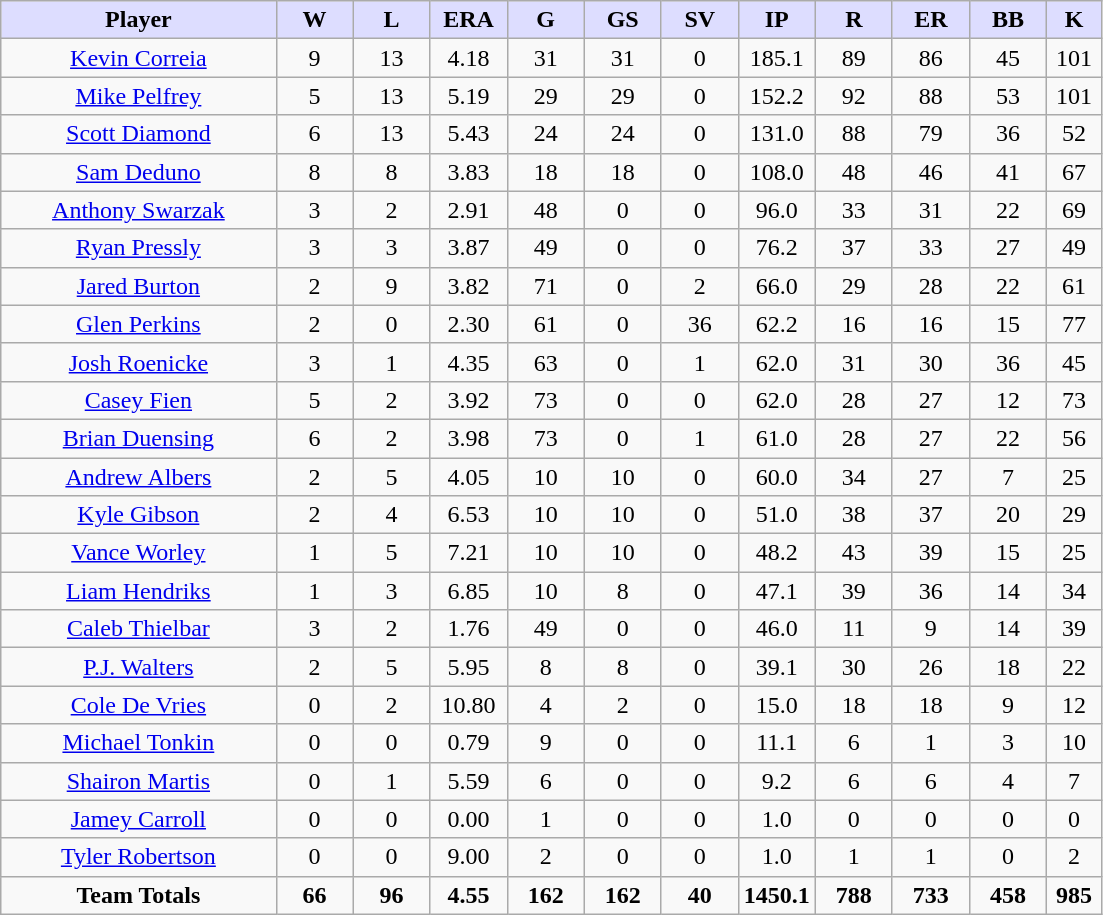<table class="wikitable" style="text-align:center;">
<tr>
<th style="background:#ddf; width:25%;">Player</th>
<th style="background:#ddf; width:7%;">W</th>
<th style="background:#ddf; width:7%;">L</th>
<th style="background:#ddf; width:7%;">ERA</th>
<th style="background:#ddf; width:7%;">G</th>
<th style="background:#ddf; width:7%;">GS</th>
<th style="background:#ddf; width:7%;">SV</th>
<th style="background:#ddf; width:7%;">IP</th>
<th style="background:#ddf; width:7%;">R</th>
<th style="background:#ddf; width:7%;">ER</th>
<th style="background:#ddf; width:7%;">BB</th>
<th style="background:#ddf; width:7%;">K</th>
</tr>
<tr align=center>
<td><a href='#'>Kevin Correia</a></td>
<td>9</td>
<td>13</td>
<td>4.18</td>
<td>31</td>
<td>31</td>
<td>0</td>
<td>185.1</td>
<td>89</td>
<td>86</td>
<td>45</td>
<td>101</td>
</tr>
<tr align=center>
<td><a href='#'>Mike Pelfrey</a></td>
<td>5</td>
<td>13</td>
<td>5.19</td>
<td>29</td>
<td>29</td>
<td>0</td>
<td>152.2</td>
<td>92</td>
<td>88</td>
<td>53</td>
<td>101</td>
</tr>
<tr align=center>
<td><a href='#'>Scott Diamond</a></td>
<td>6</td>
<td>13</td>
<td>5.43</td>
<td>24</td>
<td>24</td>
<td>0</td>
<td>131.0</td>
<td>88</td>
<td>79</td>
<td>36</td>
<td>52</td>
</tr>
<tr align=center>
<td><a href='#'>Sam Deduno</a></td>
<td>8</td>
<td>8</td>
<td>3.83</td>
<td>18</td>
<td>18</td>
<td>0</td>
<td>108.0</td>
<td>48</td>
<td>46</td>
<td>41</td>
<td>67</td>
</tr>
<tr align=center>
<td><a href='#'>Anthony Swarzak</a></td>
<td>3</td>
<td>2</td>
<td>2.91</td>
<td>48</td>
<td>0</td>
<td>0</td>
<td>96.0</td>
<td>33</td>
<td>31</td>
<td>22</td>
<td>69</td>
</tr>
<tr align=center>
<td><a href='#'>Ryan Pressly</a></td>
<td>3</td>
<td>3</td>
<td>3.87</td>
<td>49</td>
<td>0</td>
<td>0</td>
<td>76.2</td>
<td>37</td>
<td>33</td>
<td>27</td>
<td>49</td>
</tr>
<tr align=center>
<td><a href='#'>Jared Burton</a></td>
<td>2</td>
<td>9</td>
<td>3.82</td>
<td>71</td>
<td>0</td>
<td>2</td>
<td>66.0</td>
<td>29</td>
<td>28</td>
<td>22</td>
<td>61</td>
</tr>
<tr align=center>
<td><a href='#'>Glen Perkins</a></td>
<td>2</td>
<td>0</td>
<td>2.30</td>
<td>61</td>
<td>0</td>
<td>36</td>
<td>62.2</td>
<td>16</td>
<td>16</td>
<td>15</td>
<td>77</td>
</tr>
<tr align=center>
<td><a href='#'>Josh Roenicke</a></td>
<td>3</td>
<td>1</td>
<td>4.35</td>
<td>63</td>
<td>0</td>
<td>1</td>
<td>62.0</td>
<td>31</td>
<td>30</td>
<td>36</td>
<td>45</td>
</tr>
<tr align=center>
<td><a href='#'>Casey Fien</a></td>
<td>5</td>
<td>2</td>
<td>3.92</td>
<td>73</td>
<td>0</td>
<td>0</td>
<td>62.0</td>
<td>28</td>
<td>27</td>
<td>12</td>
<td>73</td>
</tr>
<tr align=center>
<td><a href='#'>Brian Duensing</a></td>
<td>6</td>
<td>2</td>
<td>3.98</td>
<td>73</td>
<td>0</td>
<td>1</td>
<td>61.0</td>
<td>28</td>
<td>27</td>
<td>22</td>
<td>56</td>
</tr>
<tr align=center>
<td><a href='#'>Andrew Albers</a></td>
<td>2</td>
<td>5</td>
<td>4.05</td>
<td>10</td>
<td>10</td>
<td>0</td>
<td>60.0</td>
<td>34</td>
<td>27</td>
<td>7</td>
<td>25</td>
</tr>
<tr align=center>
<td><a href='#'>Kyle Gibson</a></td>
<td>2</td>
<td>4</td>
<td>6.53</td>
<td>10</td>
<td>10</td>
<td>0</td>
<td>51.0</td>
<td>38</td>
<td>37</td>
<td>20</td>
<td>29</td>
</tr>
<tr align=center>
<td><a href='#'>Vance Worley</a></td>
<td>1</td>
<td>5</td>
<td>7.21</td>
<td>10</td>
<td>10</td>
<td>0</td>
<td>48.2</td>
<td>43</td>
<td>39</td>
<td>15</td>
<td>25</td>
</tr>
<tr align=center>
<td><a href='#'>Liam Hendriks</a></td>
<td>1</td>
<td>3</td>
<td>6.85</td>
<td>10</td>
<td>8</td>
<td>0</td>
<td>47.1</td>
<td>39</td>
<td>36</td>
<td>14</td>
<td>34</td>
</tr>
<tr align=center>
<td><a href='#'>Caleb Thielbar</a></td>
<td>3</td>
<td>2</td>
<td>1.76</td>
<td>49</td>
<td>0</td>
<td>0</td>
<td>46.0</td>
<td>11</td>
<td>9</td>
<td>14</td>
<td>39</td>
</tr>
<tr align=center>
<td><a href='#'>P.J. Walters</a></td>
<td>2</td>
<td>5</td>
<td>5.95</td>
<td>8</td>
<td>8</td>
<td>0</td>
<td>39.1</td>
<td>30</td>
<td>26</td>
<td>18</td>
<td>22</td>
</tr>
<tr align=center>
<td><a href='#'>Cole De Vries</a></td>
<td>0</td>
<td>2</td>
<td>10.80</td>
<td>4</td>
<td>2</td>
<td>0</td>
<td>15.0</td>
<td>18</td>
<td>18</td>
<td>9</td>
<td>12</td>
</tr>
<tr align=center>
<td><a href='#'>Michael Tonkin</a></td>
<td>0</td>
<td>0</td>
<td>0.79</td>
<td>9</td>
<td>0</td>
<td>0</td>
<td>11.1</td>
<td>6</td>
<td>1</td>
<td>3</td>
<td>10</td>
</tr>
<tr align=center>
<td><a href='#'>Shairon Martis</a></td>
<td>0</td>
<td>1</td>
<td>5.59</td>
<td>6</td>
<td>0</td>
<td>0</td>
<td>9.2</td>
<td>6</td>
<td>6</td>
<td>4</td>
<td>7</td>
</tr>
<tr align=center>
<td><a href='#'>Jamey Carroll</a></td>
<td>0</td>
<td>0</td>
<td>0.00</td>
<td>1</td>
<td>0</td>
<td>0</td>
<td>1.0</td>
<td>0</td>
<td>0</td>
<td>0</td>
<td>0</td>
</tr>
<tr align=center>
<td><a href='#'>Tyler Robertson</a></td>
<td>0</td>
<td>0</td>
<td>9.00</td>
<td>2</td>
<td>0</td>
<td>0</td>
<td>1.0</td>
<td>1</td>
<td>1</td>
<td>0</td>
<td>2</td>
</tr>
<tr align=center>
<td><strong>Team Totals</strong></td>
<td><strong>66</strong></td>
<td><strong>96</strong></td>
<td><strong>4.55</strong></td>
<td><strong>162</strong></td>
<td><strong>162</strong></td>
<td><strong>40</strong></td>
<td><strong>1450.1</strong></td>
<td><strong>788</strong></td>
<td><strong>733</strong></td>
<td><strong>458</strong></td>
<td><strong>985</strong></td>
</tr>
</table>
